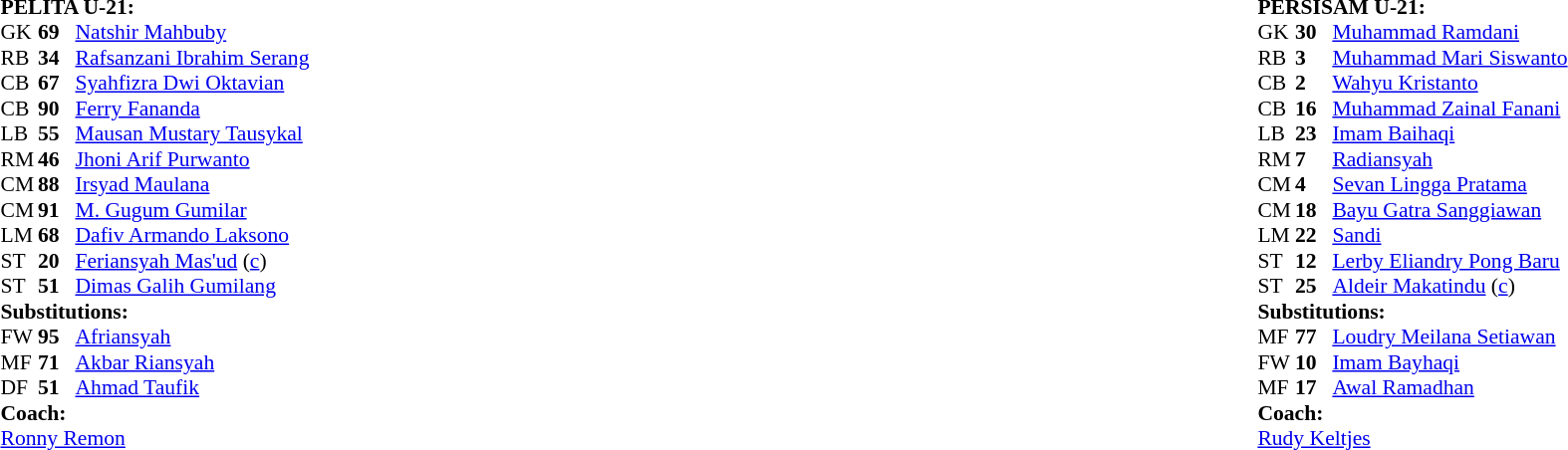<table width="100%">
<tr>
<td valign="top" width="40%"><br><table style="font-size: 90%" cellspacing="0" cellpadding="0">
<tr>
<td colspan=4><br><strong>PELITA U-21:</strong></td>
</tr>
<tr>
<th width="25"></th>
<th width="25"></th>
</tr>
<tr>
<td>GK</td>
<td><strong>69</strong></td>
<td><a href='#'>Natshir Mahbuby</a></td>
</tr>
<tr>
<td>RB</td>
<td><strong>34</strong></td>
<td><a href='#'>Rafsanzani Ibrahim Serang</a></td>
</tr>
<tr>
<td>CB</td>
<td><strong>67</strong></td>
<td><a href='#'>Syahfizra Dwi Oktavian</a></td>
<td></td>
</tr>
<tr>
<td>CB</td>
<td><strong>90</strong></td>
<td><a href='#'>Ferry Fananda</a></td>
<td></td>
<td></td>
</tr>
<tr>
<td>LB</td>
<td><strong>55</strong></td>
<td><a href='#'>Mausan Mustary Tausykal</a></td>
</tr>
<tr>
<td>RM</td>
<td><strong>46</strong></td>
<td><a href='#'>Jhoni Arif Purwanto</a></td>
<td></td>
<td></td>
</tr>
<tr>
<td>CM</td>
<td><strong>88</strong></td>
<td><a href='#'>Irsyad Maulana</a></td>
</tr>
<tr>
<td>CM</td>
<td><strong>91</strong></td>
<td><a href='#'>M. Gugum Gumilar</a></td>
<td></td>
<td></td>
</tr>
<tr>
<td>LM</td>
<td><strong>68</strong></td>
<td><a href='#'>Dafiv Armando Laksono</a></td>
</tr>
<tr>
<td>ST</td>
<td><strong>20</strong></td>
<td><a href='#'>Feriansyah Mas'ud</a> (<a href='#'>c</a>)</td>
</tr>
<tr>
<td>ST</td>
<td><strong>51</strong></td>
<td><a href='#'>Dimas Galih Gumilang</a></td>
</tr>
<tr>
<td colspan=3><strong>Substitutions:</strong></td>
</tr>
<tr>
<td>FW</td>
<td><strong>95</strong></td>
<td><a href='#'>Afriansyah</a></td>
<td></td>
<td></td>
</tr>
<tr>
<td>MF</td>
<td><strong>71</strong></td>
<td><a href='#'>Akbar Riansyah</a></td>
<td></td>
<td></td>
</tr>
<tr>
<td>DF</td>
<td><strong>51</strong></td>
<td><a href='#'>Ahmad Taufik</a></td>
<td></td>
<td></td>
</tr>
<tr>
<td colspan=3><strong>Coach:</strong></td>
</tr>
<tr>
<td colspan=3><a href='#'>Ronny Remon</a></td>
</tr>
</table>
</td>
<td valign="top"></td>
<td valign="top" width="50%"><br><table style="font-size: 90%" cellspacing="0" cellpadding="0" align="center">
<tr>
<td colspan=4><br><strong>PERSISAM U-21:</strong></td>
</tr>
<tr>
<th width=25></th>
<th width=25></th>
</tr>
<tr>
<td>GK</td>
<td><strong>30</strong></td>
<td><a href='#'>Muhammad Ramdani</a></td>
</tr>
<tr>
<td>RB</td>
<td><strong>3</strong></td>
<td><a href='#'>Muhammad Mari Siswanto</a></td>
</tr>
<tr>
<td>CB</td>
<td><strong>2</strong></td>
<td><a href='#'>Wahyu Kristanto</a></td>
</tr>
<tr>
<td>CB</td>
<td><strong>16</strong></td>
<td><a href='#'>Muhammad Zainal Fanani</a></td>
</tr>
<tr>
<td>LB</td>
<td><strong>23</strong></td>
<td><a href='#'>Imam Baihaqi</a></td>
</tr>
<tr>
<td>RM</td>
<td><strong>7</strong></td>
<td><a href='#'>Radiansyah</a></td>
</tr>
<tr>
<td>CM</td>
<td><strong>4</strong></td>
<td><a href='#'>Sevan Lingga Pratama</a></td>
</tr>
<tr>
<td>CM</td>
<td><strong>18</strong></td>
<td><a href='#'>Bayu Gatra Sanggiawan</a></td>
</tr>
<tr>
<td>LM</td>
<td><strong>22</strong></td>
<td><a href='#'>Sandi</a></td>
<td></td>
<td></td>
</tr>
<tr>
<td>ST</td>
<td><strong>12</strong></td>
<td><a href='#'>Lerby Eliandry Pong Baru</a></td>
<td></td>
<td></td>
</tr>
<tr>
<td>ST</td>
<td><strong>25</strong></td>
<td><a href='#'>Aldeir Makatindu</a> (<a href='#'>c</a>)</td>
<td></td>
<td></td>
</tr>
<tr>
<td colspan=3><strong>Substitutions:</strong></td>
</tr>
<tr>
<td>MF</td>
<td><strong>77</strong></td>
<td><a href='#'>Loudry Meilana Setiawan</a></td>
<td></td>
<td></td>
</tr>
<tr>
<td>FW</td>
<td><strong>10</strong></td>
<td><a href='#'>Imam Bayhaqi</a></td>
<td></td>
<td></td>
</tr>
<tr>
<td>MF</td>
<td><strong>17</strong></td>
<td><a href='#'>Awal Ramadhan</a></td>
<td></td>
<td></td>
</tr>
<tr>
<td colspan=3><strong>Coach:</strong></td>
</tr>
<tr>
<td colspan=3><a href='#'>Rudy Keltjes</a></td>
</tr>
</table>
</td>
</tr>
</table>
